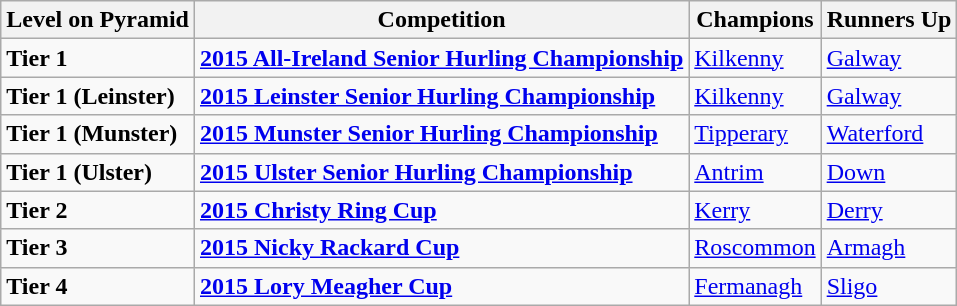<table class="wikitable">
<tr>
<th>Level on Pyramid</th>
<th>Competition</th>
<th>Champions</th>
<th>Runners Up</th>
</tr>
<tr>
<td><strong>Tier 1</strong></td>
<td><strong><a href='#'>2015 All-Ireland Senior Hurling Championship</a></strong></td>
<td> <a href='#'>Kilkenny</a></td>
<td> <a href='#'>Galway</a></td>
</tr>
<tr>
<td><strong>Tier 1 (Leinster)</strong></td>
<td><a href='#'><strong>2015 Leinster Senior Hurling Championship</strong></a></td>
<td> <a href='#'>Kilkenny</a></td>
<td> <a href='#'>Galway</a></td>
</tr>
<tr>
<td><strong>Tier 1 (Munster)</strong></td>
<td><a href='#'><strong>2015 Munster Senior Hurling Championship</strong></a></td>
<td> <a href='#'>Tipperary</a></td>
<td> <a href='#'>Waterford</a></td>
</tr>
<tr>
<td><strong>Tier 1 (Ulster)</strong></td>
<td><strong><a href='#'>2015 Ulster Senior Hurling Championship</a></strong></td>
<td> <a href='#'>Antrim</a></td>
<td> <a href='#'>Down</a></td>
</tr>
<tr>
<td><strong>Tier 2</strong></td>
<td><strong><a href='#'>2015 Christy Ring Cup</a></strong></td>
<td> <a href='#'>Kerry</a></td>
<td> <a href='#'>Derry</a></td>
</tr>
<tr>
<td><strong>Tier 3</strong></td>
<td><strong><a href='#'>2015 Nicky Rackard Cup</a></strong></td>
<td> <a href='#'>Roscommon</a></td>
<td> <a href='#'>Armagh</a></td>
</tr>
<tr>
<td><strong>Tier 4</strong></td>
<td><strong><a href='#'>2015 Lory Meagher Cup</a></strong></td>
<td> <a href='#'>Fermanagh</a></td>
<td> <a href='#'>Sligo</a></td>
</tr>
</table>
